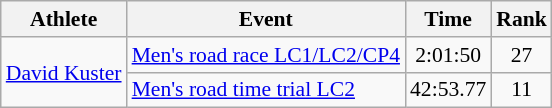<table class=wikitable style="font-size:90%">
<tr>
<th>Athlete</th>
<th>Event</th>
<th>Time</th>
<th>Rank</th>
</tr>
<tr>
<td rowspan="2"><a href='#'>David Kuster</a></td>
<td><a href='#'>Men's road race LC1/LC2/CP4</a></td>
<td style="text-align:center;">2:01:50</td>
<td style="text-align:center;">27</td>
</tr>
<tr>
<td><a href='#'>Men's road time trial LC2</a></td>
<td style="text-align:center;">42:53.77</td>
<td style="text-align:center;">11</td>
</tr>
</table>
